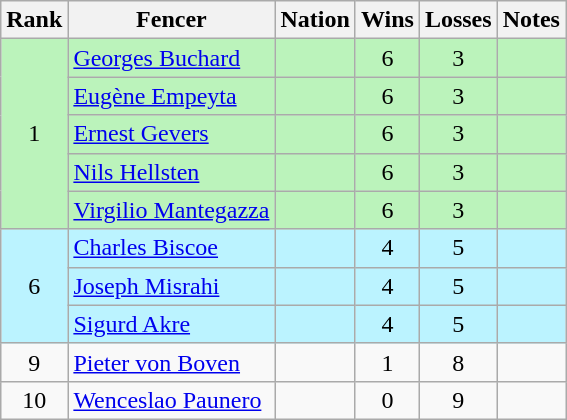<table class="wikitable sortable" style="text-align: center;">
<tr>
<th>Rank</th>
<th>Fencer</th>
<th>Nation</th>
<th>Wins</th>
<th>Losses</th>
<th>Notes</th>
</tr>
<tr bgcolor=bbf3bb>
<td rowspan=5>1</td>
<td align=left><a href='#'>Georges Buchard</a></td>
<td align=left></td>
<td>6</td>
<td>3</td>
<td></td>
</tr>
<tr bgcolor=bbf3bb>
<td align=left><a href='#'>Eugène Empeyta</a></td>
<td align=left></td>
<td>6</td>
<td>3</td>
<td></td>
</tr>
<tr bgcolor=bbf3bb>
<td align=left><a href='#'>Ernest Gevers</a></td>
<td align=left></td>
<td>6</td>
<td>3</td>
<td></td>
</tr>
<tr bgcolor=bbf3bb>
<td align=left><a href='#'>Nils Hellsten</a></td>
<td align=left></td>
<td>6</td>
<td>3</td>
<td></td>
</tr>
<tr bgcolor=bbf3bb>
<td align=left><a href='#'>Virgilio Mantegazza</a></td>
<td align=left></td>
<td>6</td>
<td>3</td>
<td></td>
</tr>
<tr bgcolor=bbf3ff>
<td rowspan=3>6</td>
<td align=left><a href='#'>Charles Biscoe</a></td>
<td align=left></td>
<td>4</td>
<td>5</td>
<td></td>
</tr>
<tr bgcolor=bbf3ff>
<td align=left><a href='#'>Joseph Misrahi</a></td>
<td align=left></td>
<td>4</td>
<td>5</td>
<td></td>
</tr>
<tr bgcolor=bbf3ff>
<td align=left><a href='#'>Sigurd Akre</a></td>
<td align=left></td>
<td>4</td>
<td>5</td>
<td></td>
</tr>
<tr>
<td>9</td>
<td align=left><a href='#'>Pieter von Boven</a></td>
<td align=left></td>
<td>1</td>
<td>8</td>
<td></td>
</tr>
<tr>
<td>10</td>
<td align=left><a href='#'>Wenceslao Paunero</a></td>
<td align=left></td>
<td>0</td>
<td>9</td>
<td></td>
</tr>
</table>
